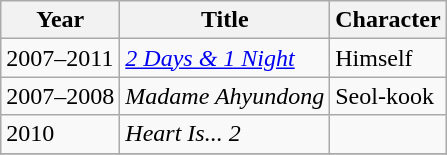<table class="wikitable" border="1">
<tr>
<th>Year</th>
<th>Title</th>
<th>Character</th>
</tr>
<tr>
<td>2007–2011</td>
<td><em><a href='#'>2 Days & 1 Night</a></em></td>
<td>Himself</td>
</tr>
<tr>
<td>2007–2008</td>
<td><em>Madame Ahyundong</em></td>
<td>Seol-kook</td>
</tr>
<tr>
<td>2010</td>
<td><em>Heart Is... 2</em></td>
<td></td>
</tr>
<tr>
</tr>
</table>
